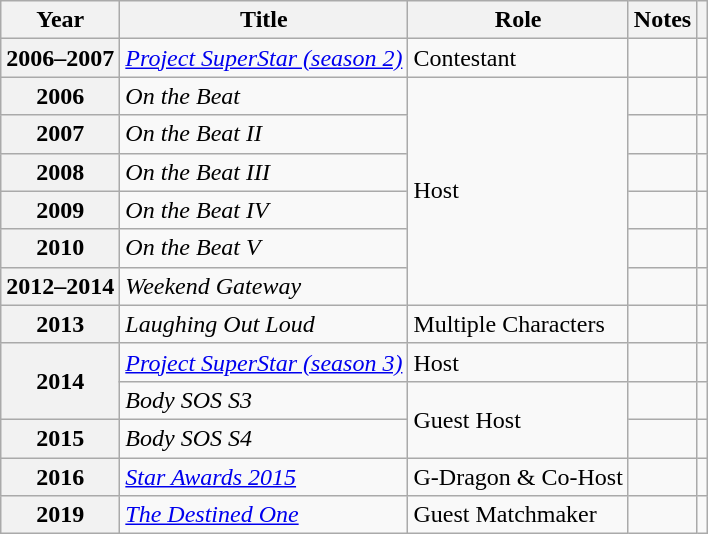<table class="wikitable sortable plainrowheaders">
<tr>
<th scope="col">Year</th>
<th scope="col">Title</th>
<th scope="col">Role</th>
<th scope="col" class="unsortable">Notes</th>
<th scope="col" class="unsortable"></th>
</tr>
<tr>
<th scope="row">2006–2007</th>
<td><em><a href='#'>Project SuperStar (season 2)</a></em></td>
<td>Contestant</td>
<td></td>
<td></td>
</tr>
<tr>
<th scope="row">2006</th>
<td><em>On the Beat</em></td>
<td rowspan='6'>Host</td>
<td></td>
<td></td>
</tr>
<tr>
<th scope="row">2007</th>
<td><em>On the Beat II</em></td>
<td></td>
<td></td>
</tr>
<tr>
<th scope="row">2008</th>
<td><em>On the Beat III</em></td>
<td></td>
<td></td>
</tr>
<tr>
<th scope="row">2009</th>
<td><em>On the Beat IV</em></td>
<td></td>
<td></td>
</tr>
<tr>
<th scope="row">2010</th>
<td><em>On the Beat V</em></td>
<td></td>
<td></td>
</tr>
<tr>
<th scope="row">2012–2014</th>
<td><em>Weekend Gateway</em></td>
<td></td>
<td></td>
</tr>
<tr>
<th scope="row">2013</th>
<td><em>Laughing Out Loud</em></td>
<td>Multiple Characters</td>
<td></td>
<td></td>
</tr>
<tr>
<th scope="row" rowspan='2'>2014</th>
<td><em><a href='#'>Project SuperStar (season 3)</a></em></td>
<td>Host</td>
<td></td>
<td></td>
</tr>
<tr>
<td><em>Body SOS S3</em></td>
<td rowspan=2>Guest Host</td>
<td></td>
<td></td>
</tr>
<tr>
<th scope="row">2015</th>
<td><em>Body SOS S4</em></td>
<td></td>
<td></td>
</tr>
<tr>
<th scope="row">2016</th>
<td><em><a href='#'>Star Awards 2015</a></em></td>
<td>G-Dragon & Co-Host</td>
<td></td>
<td></td>
</tr>
<tr>
<th scope="row">2019</th>
<td><em><a href='#'>The Destined One</a></em></td>
<td>Guest Matchmaker</td>
<td></td>
<td></td>
</tr>
</table>
